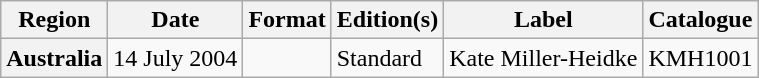<table class="wikitable plainrowheaders">
<tr>
<th scope="col">Region</th>
<th scope="col">Date</th>
<th scope="col">Format</th>
<th scope="col">Edition(s)</th>
<th scope="col">Label</th>
<th scope="col">Catalogue</th>
</tr>
<tr>
<th>Australia</th>
<td>14 July 2004</td>
<td rowspan="2"></td>
<td>Standard</td>
<td>Kate Miller-Heidke</td>
<td>KMH1001</td>
</tr>
</table>
